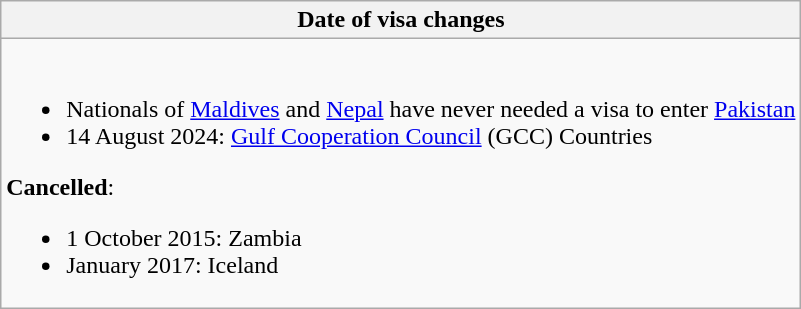<table class="wikitable collapsible collapsed">
<tr>
<th style="width:100%;";">Date of visa changes</th>
</tr>
<tr>
<td><br><ul><li>Nationals of <a href='#'>Maldives</a> and <a href='#'>Nepal</a> have never needed a visa to enter <a href='#'>Pakistan</a></li><li>14 August 2024: <a href='#'>Gulf Cooperation Council</a> (GCC) Countries</li></ul><strong>Cancelled</strong>:<ul><li>1 October 2015: Zambia</li><li>January 2017: Iceland</li></ul></td>
</tr>
</table>
